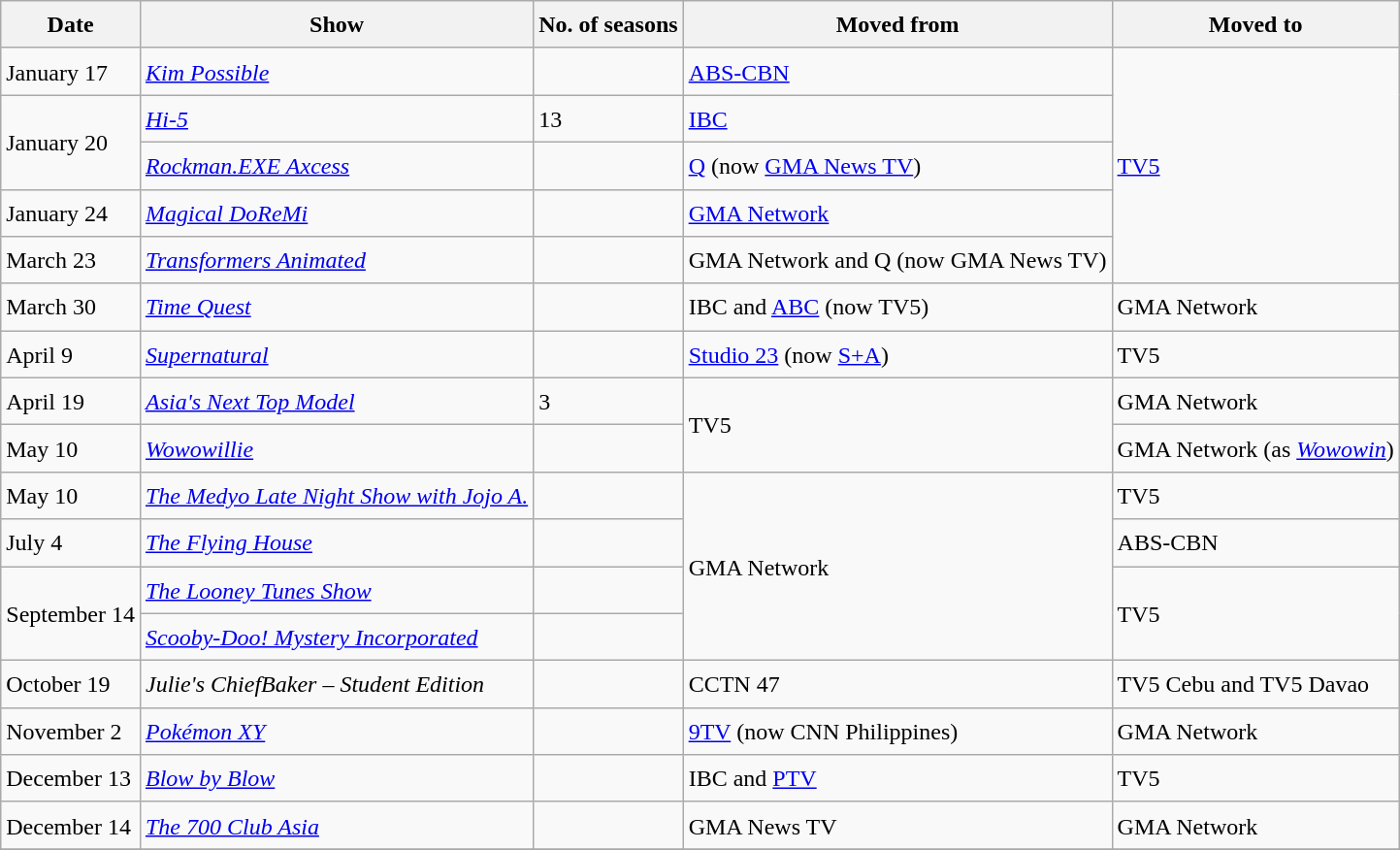<table class="wikitable" style="text-align:left; line-height:25px; width:auto;">
<tr>
<th>Date</th>
<th>Show</th>
<th>No. of seasons</th>
<th>Moved from</th>
<th>Moved to</th>
</tr>
<tr>
<td>January 17</td>
<td><em><a href='#'>Kim Possible</a></em></td>
<td></td>
<td><a href='#'>ABS-CBN</a></td>
<td rowspan="5"><a href='#'>TV5</a></td>
</tr>
<tr>
<td rowspan="2">January 20</td>
<td><em><a href='#'>Hi-5</a></em></td>
<td>13</td>
<td><a href='#'>IBC</a></td>
</tr>
<tr>
<td><em><a href='#'>Rockman.EXE Axcess</a></em></td>
<td></td>
<td><a href='#'>Q</a> (now <a href='#'>GMA News TV</a>)</td>
</tr>
<tr>
<td>January 24</td>
<td><em><a href='#'>Magical DoReMi</a></em></td>
<td></td>
<td><a href='#'>GMA Network</a></td>
</tr>
<tr>
<td>March 23</td>
<td><em><a href='#'>Transformers Animated</a></em></td>
<td></td>
<td>GMA Network and Q (now GMA News TV)</td>
</tr>
<tr>
<td>March 30</td>
<td><em><a href='#'>Time Quest</a></em></td>
<td></td>
<td>IBC and <a href='#'>ABC</a> (now TV5)</td>
<td>GMA Network</td>
</tr>
<tr>
<td>April 9</td>
<td><em><a href='#'>Supernatural</a></em></td>
<td></td>
<td><a href='#'>Studio 23</a> (now <a href='#'>S+A</a>)</td>
<td>TV5</td>
</tr>
<tr>
<td>April 19</td>
<td><em><a href='#'>Asia's Next Top Model</a></em></td>
<td>3</td>
<td rowspan="2">TV5</td>
<td>GMA Network</td>
</tr>
<tr>
<td>May 10</td>
<td><em><a href='#'>Wowowillie</a></em></td>
<td></td>
<td>GMA Network (as <em><a href='#'>Wowowin</a></em>)</td>
</tr>
<tr>
<td>May 10</td>
<td><em><a href='#'>The Medyo Late Night Show with Jojo A.</a></em></td>
<td></td>
<td rowspan="4">GMA Network</td>
<td>TV5</td>
</tr>
<tr>
<td>July 4</td>
<td><em><a href='#'>The Flying House</a></em></td>
<td></td>
<td>ABS-CBN</td>
</tr>
<tr>
<td rowspan="2">September 14</td>
<td><em><a href='#'>The Looney Tunes Show</a></em></td>
<td></td>
<td rowspan="2">TV5</td>
</tr>
<tr>
<td><em><a href='#'>Scooby-Doo! Mystery Incorporated</a></em></td>
<td></td>
</tr>
<tr>
<td>October 19</td>
<td><em>Julie's ChiefBaker – Student Edition</em></td>
<td></td>
<td>CCTN 47</td>
<td>TV5 Cebu and TV5 Davao</td>
</tr>
<tr>
<td>November 2</td>
<td><em><a href='#'>Pokémon XY</a></em></td>
<td></td>
<td><a href='#'>9TV</a> (now CNN Philippines)</td>
<td>GMA Network</td>
</tr>
<tr>
<td>December 13</td>
<td><em><a href='#'>Blow by Blow</a></em></td>
<td></td>
<td>IBC and <a href='#'>PTV</a></td>
<td>TV5</td>
</tr>
<tr>
<td>December 14</td>
<td><em><a href='#'>The 700 Club Asia</a></em></td>
<td></td>
<td>GMA News TV</td>
<td>GMA Network</td>
</tr>
<tr>
</tr>
</table>
